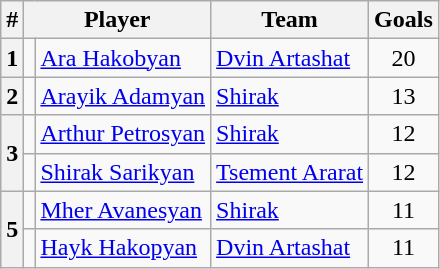<table class="wikitable">
<tr>
<th>#</th>
<th colspan=2>Player</th>
<th>Team</th>
<th>Goals</th>
</tr>
<tr>
<th>1</th>
<td></td>
<td><a href='#'>Ara Hakobyan</a></td>
<td><a href='#'>Dvin Artashat</a></td>
<td align=center>20</td>
</tr>
<tr>
<th>2</th>
<td></td>
<td><a href='#'>Arayik Adamyan</a></td>
<td><a href='#'>Shirak</a></td>
<td align=center>13</td>
</tr>
<tr>
<th rowspan=2>3</th>
<td></td>
<td><a href='#'>Arthur Petrosyan</a></td>
<td><a href='#'>Shirak</a></td>
<td align=center>12</td>
</tr>
<tr>
<td></td>
<td><a href='#'>Shirak Sarikyan</a></td>
<td><a href='#'>Tsement Ararat</a></td>
<td align=center>12</td>
</tr>
<tr>
<th rowspan=2>5</th>
<td></td>
<td><a href='#'>Mher Avanesyan</a></td>
<td><a href='#'>Shirak</a></td>
<td align=center>11</td>
</tr>
<tr>
<td></td>
<td><a href='#'>Hayk Hakopyan</a></td>
<td><a href='#'>Dvin Artashat</a></td>
<td align=center>11</td>
</tr>
</table>
